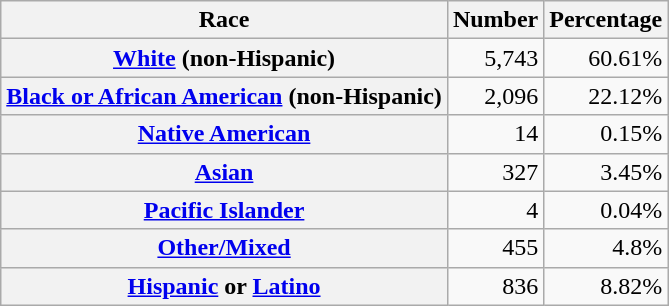<table class="wikitable" style="text-align:right">
<tr>
<th scope="col">Race</th>
<th scope="col">Number</th>
<th scope="col">Percentage</th>
</tr>
<tr>
<th scope="row"><a href='#'>White</a> (non-Hispanic)</th>
<td>5,743</td>
<td>60.61%</td>
</tr>
<tr>
<th scope="row"><a href='#'>Black or African American</a> (non-Hispanic)</th>
<td>2,096</td>
<td>22.12%</td>
</tr>
<tr>
<th scope="row"><a href='#'>Native American</a></th>
<td>14</td>
<td>0.15%</td>
</tr>
<tr>
<th scope="row"><a href='#'>Asian</a></th>
<td>327</td>
<td>3.45%</td>
</tr>
<tr>
<th scope="row"><a href='#'>Pacific Islander</a></th>
<td>4</td>
<td>0.04%</td>
</tr>
<tr>
<th scope="row"><a href='#'>Other/Mixed</a></th>
<td>455</td>
<td>4.8%</td>
</tr>
<tr>
<th scope="row"><a href='#'>Hispanic</a> or <a href='#'>Latino</a></th>
<td>836</td>
<td>8.82%</td>
</tr>
</table>
